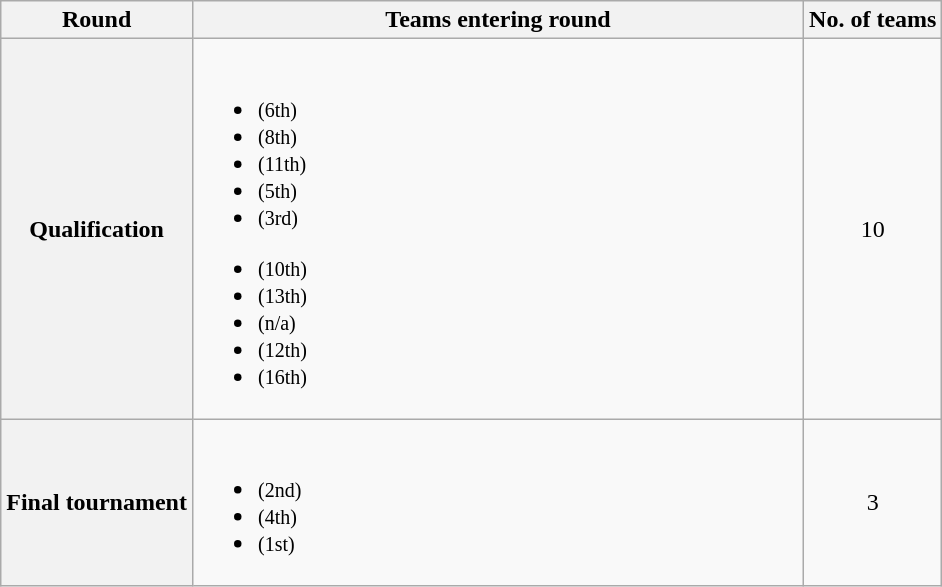<table class="wikitable">
<tr>
<th>Round</th>
<th width=400>Teams entering round</th>
<th>No. of teams</th>
</tr>
<tr>
<th>Qualification</th>
<td><br>
<ul><li> <small>(6th)</small></li><li> <small>(8th)</small></li><li> <small>(11th)</small></li><li> <small>(5th)</small></li><li> <small>(3rd)</small></li></ul><ul><li> <small>(10th)</small></li><li> <small>(13th)</small></li><li> <small>(n/a)</small></li><li> <small>(12th)</small></li><li> <small>(16th)</small></li></ul></td>
<td align=center>10</td>
</tr>
<tr>
<th>Final tournament</th>
<td><br><ul><li> <small>(2nd)</small></li><li> <small>(4th)</small></li><li> <small>(1st)</small></li></ul></td>
<td align=center>3</td>
</tr>
</table>
